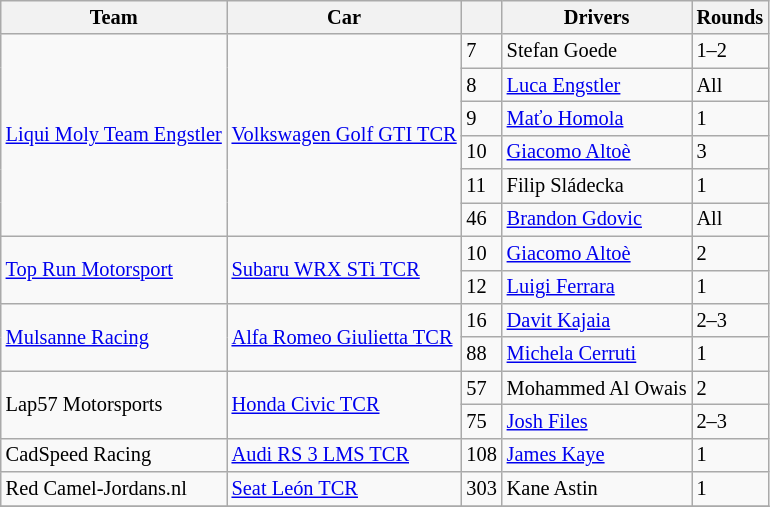<table class="wikitable" style="font-size: 85%;">
<tr>
<th>Team</th>
<th>Car</th>
<th></th>
<th>Drivers</th>
<th>Rounds</th>
</tr>
<tr>
<td rowspan=6> <a href='#'>Liqui Moly Team Engstler</a></td>
<td rowspan=6><a href='#'>Volkswagen Golf GTI TCR</a></td>
<td>7</td>
<td> Stefan Goede</td>
<td>1–2</td>
</tr>
<tr>
<td>8</td>
<td> <a href='#'>Luca Engstler</a></td>
<td>All</td>
</tr>
<tr>
<td>9</td>
<td> <a href='#'>Maťo Homola</a></td>
<td>1</td>
</tr>
<tr>
<td>10</td>
<td> <a href='#'>Giacomo Altoè</a></td>
<td>3</td>
</tr>
<tr>
<td>11</td>
<td> Filip Sládecka</td>
<td>1</td>
</tr>
<tr>
<td>46</td>
<td> <a href='#'>Brandon Gdovic</a></td>
<td>All</td>
</tr>
<tr>
<td rowspan=2> <a href='#'>Top Run Motorsport</a></td>
<td rowspan=2><a href='#'>Subaru WRX STi TCR</a></td>
<td>10</td>
<td> <a href='#'>Giacomo Altoè</a></td>
<td>2</td>
</tr>
<tr>
<td>12</td>
<td> <a href='#'>Luigi Ferrara</a></td>
<td>1</td>
</tr>
<tr>
<td rowspan=2> <a href='#'>Mulsanne Racing</a></td>
<td rowspan=2><a href='#'>Alfa Romeo Giulietta TCR</a></td>
<td>16</td>
<td> <a href='#'>Davit Kajaia</a></td>
<td>2–3</td>
</tr>
<tr>
<td>88</td>
<td> <a href='#'>Michela Cerruti</a></td>
<td>1</td>
</tr>
<tr>
<td rowspan=2> Lap57 Motorsports</td>
<td rowspan=2><a href='#'>Honda Civic TCR</a></td>
<td>57</td>
<td> Mohammed Al Owais</td>
<td>2</td>
</tr>
<tr>
<td>75</td>
<td> <a href='#'>Josh Files</a></td>
<td>2–3</td>
</tr>
<tr>
<td> CadSpeed Racing</td>
<td><a href='#'>Audi RS 3 LMS TCR</a></td>
<td>108</td>
<td> <a href='#'>James Kaye</a></td>
<td>1</td>
</tr>
<tr>
<td> Red Camel-Jordans.nl</td>
<td><a href='#'>Seat León TCR</a></td>
<td>303</td>
<td> Kane Astin</td>
<td>1</td>
</tr>
<tr>
</tr>
</table>
